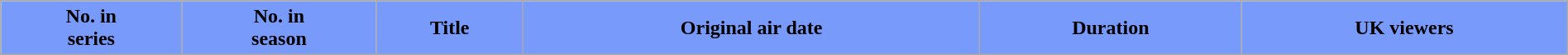<table class="wikitable plainrowheaders" style="width:100%">
<tr style="color:black">
<th style="background:#789BFB;">No. in<br>series</th>
<th style="background:#789BFB;">No. in<br>season</th>
<th style="background:#789BFB;">Title</th>
<th style="background:#789BFB;">Original air date</th>
<th style="background:#789BFB;">Duration</th>
<th style="background:#789BFB;">UK viewers<br>






</th>
</tr>
</table>
